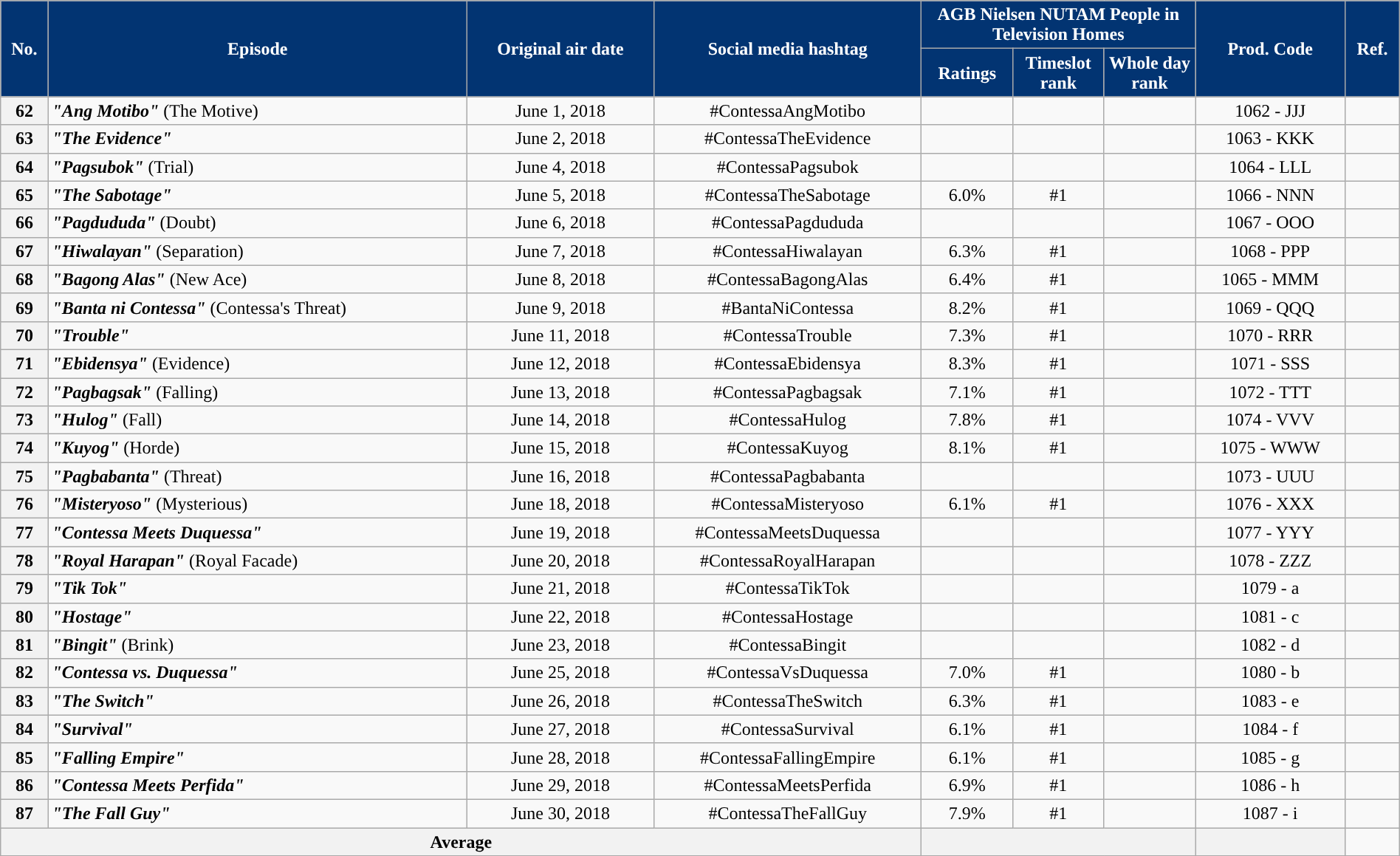<table class="wikitable" style="text-align:center; font-size:100%; line-height:18px;" width="100%">
<tr>
<th style="background-color:#023472; color:#ffffff;" rowspan="2">No.</th>
<th style="background-color:#023472; color:#ffffff;" rowspan="2">Episode</th>
<th style="background-color:#023472; color:white" rowspan="2">Original air date</th>
<th style="background-color:#023472; color:white" rowspan="2">Social media hashtag</th>
<th style="background-color:#023472; color:#ffffff;" colspan="3">AGB Nielsen NUTAM People in Television Homes</th>
<th style="background-color:#023472; color:white" rowspan="2">Prod. Code</th>
<th style="background-color:#023472; color:#ffffff;" rowspan="2">Ref.</th>
</tr>
<tr>
<th style="background-color:#023472; width:75px; color:#ffffff;">Ratings</th>
<th style="background-color:#023472; width:75px; color:#ffffff;">Timeslot<br>rank</th>
<th style="background-color:#023472; width:75px; color:#ffffff;">Whole day<br>rank</th>
</tr>
<tr>
<th>62</th>
<td style="text-align: left;"><strong><em>"Ang Motibo"</em></strong> (The Motive)</td>
<td>June 1, 2018</td>
<td>#ContessaAngMotibo</td>
<td></td>
<td></td>
<td></td>
<td>1062 - JJJ</td>
<td></td>
</tr>
<tr>
<th>63</th>
<td style="text-align: left;"><strong><em>"The Evidence"</em></strong></td>
<td>June 2, 2018</td>
<td>#ContessaTheEvidence</td>
<td></td>
<td></td>
<td></td>
<td>1063 - KKK</td>
<td></td>
</tr>
<tr>
<th>64</th>
<td style="text-align: left;"><strong><em>"Pagsubok"</em></strong> (Trial)</td>
<td>June 4, 2018</td>
<td>#ContessaPagsubok</td>
<td></td>
<td></td>
<td></td>
<td>1064 - LLL</td>
<td></td>
</tr>
<tr>
<th>65</th>
<td style="text-align: left;"><strong><em>"The Sabotage"</em></strong></td>
<td>June 5, 2018</td>
<td>#ContessaTheSabotage</td>
<td>6.0%</td>
<td>#1</td>
<td></td>
<td>1066 - NNN</td>
<td></td>
</tr>
<tr>
<th>66</th>
<td style="text-align: left;"><strong><em>"Pagdududa"</em></strong> (Doubt)</td>
<td>June 6, 2018</td>
<td>#ContessaPagdududa</td>
<td></td>
<td></td>
<td></td>
<td>1067 - OOO</td>
<td></td>
</tr>
<tr>
<th>67</th>
<td style="text-align: left;"><strong><em>"Hiwalayan"</em></strong> (Separation)</td>
<td>June 7, 2018</td>
<td>#ContessaHiwalayan</td>
<td>6.3%</td>
<td>#1</td>
<td></td>
<td>1068 - PPP</td>
<td></td>
</tr>
<tr>
<th>68</th>
<td style="text-align: left;"><strong><em>"Bagong Alas"</em></strong> (New Ace)</td>
<td>June 8, 2018</td>
<td>#ContessaBagongAlas</td>
<td>6.4%</td>
<td>#1</td>
<td></td>
<td>1065 - MMM</td>
<td></td>
</tr>
<tr>
<th>69</th>
<td style="text-align: left;"><strong><em>"Banta ni Contessa"</em></strong> (Contessa's Threat)</td>
<td>June 9, 2018</td>
<td>#BantaNiContessa</td>
<td>8.2%</td>
<td>#1</td>
<td></td>
<td>1069 - QQQ</td>
<td></td>
</tr>
<tr>
<th>70</th>
<td style="text-align: left;"><strong><em>"Trouble"</em></strong></td>
<td>June 11, 2018</td>
<td>#ContessaTrouble</td>
<td>7.3%</td>
<td>#1</td>
<td></td>
<td>1070 - RRR</td>
<td></td>
</tr>
<tr>
<th>71</th>
<td style="text-align: left;"><strong><em>"Ebidensya"</em></strong> (Evidence)</td>
<td>June 12, 2018</td>
<td>#ContessaEbidensya</td>
<td>8.3%</td>
<td>#1</td>
<td></td>
<td>1071 - SSS</td>
<td></td>
</tr>
<tr>
<th>72</th>
<td style="text-align: left;"><strong><em>"Pagbagsak"</em></strong> (Falling)</td>
<td>June 13, 2018</td>
<td>#ContessaPagbagsak</td>
<td>7.1%</td>
<td>#1</td>
<td></td>
<td>1072 - TTT</td>
<td></td>
</tr>
<tr>
<th>73</th>
<td style="text-align: left;"><strong><em>"Hulog"</em></strong> (Fall)</td>
<td>June 14, 2018</td>
<td>#ContessaHulog</td>
<td>7.8%</td>
<td>#1</td>
<td></td>
<td>1074 - VVV</td>
<td></td>
</tr>
<tr>
<th>74</th>
<td style="text-align: left;"><strong><em>"Kuyog"</em></strong> (Horde)</td>
<td>June 15, 2018</td>
<td>#ContessaKuyog</td>
<td>8.1%</td>
<td>#1</td>
<td></td>
<td>1075 - WWW</td>
<td></td>
</tr>
<tr>
<th>75</th>
<td style="text-align: left;"><strong><em>"Pagbabanta"</em></strong> (Threat)</td>
<td>June 16, 2018</td>
<td>#ContessaPagbabanta</td>
<td></td>
<td></td>
<td></td>
<td>1073 - UUU</td>
<td></td>
</tr>
<tr>
<th>76</th>
<td style="text-align: left;"><strong><em>"Misteryoso"</em></strong> (Mysterious)</td>
<td>June 18, 2018</td>
<td>#ContessaMisteryoso</td>
<td>6.1%</td>
<td>#1</td>
<td></td>
<td>1076 - XXX</td>
<td></td>
</tr>
<tr>
<th>77</th>
<td style="text-align: left;"><strong><em>"Contessa Meets Duquessa"</em></strong></td>
<td>June 19, 2018</td>
<td>#ContessaMeetsDuquessa</td>
<td></td>
<td></td>
<td></td>
<td>1077 - YYY</td>
<td></td>
</tr>
<tr>
<th>78</th>
<td style="text-align: left;"><strong><em>"Royal Harapan"</em></strong> (Royal Facade)</td>
<td>June 20, 2018</td>
<td>#ContessaRoyalHarapan</td>
<td></td>
<td></td>
<td></td>
<td>1078 - ZZZ</td>
<td></td>
</tr>
<tr>
<th>79</th>
<td style="text-align: left;"><strong><em>"Tik Tok"</em></strong></td>
<td>June 21, 2018</td>
<td>#ContessaTikTok</td>
<td></td>
<td></td>
<td></td>
<td>1079 - a</td>
<td></td>
</tr>
<tr>
<th>80</th>
<td style="text-align: left;"><strong><em>"Hostage"</em></strong></td>
<td>June 22, 2018</td>
<td>#ContessaHostage</td>
<td></td>
<td></td>
<td></td>
<td>1081 - c</td>
<td></td>
</tr>
<tr>
<th>81</th>
<td style="text-align: left;"><strong><em>"Bingit"</em></strong> (Brink)</td>
<td>June 23, 2018</td>
<td>#ContessaBingit</td>
<td></td>
<td></td>
<td></td>
<td>1082 - d</td>
<td></td>
</tr>
<tr>
<th>82</th>
<td style="text-align: left;"><strong><em>"Contessa vs. Duquessa"</em></strong></td>
<td>June 25, 2018</td>
<td>#ContessaVsDuquessa</td>
<td>7.0%</td>
<td>#1</td>
<td></td>
<td>1080 - b</td>
<td></td>
</tr>
<tr>
<th>83</th>
<td style="text-align: left;"><strong><em>"The Switch"</em></strong></td>
<td>June 26, 2018</td>
<td>#ContessaTheSwitch</td>
<td>6.3%</td>
<td>#1</td>
<td></td>
<td>1083 - e</td>
<td></td>
</tr>
<tr>
<th>84</th>
<td style="text-align: left;"><strong><em>"Survival"</em></strong></td>
<td>June 27, 2018</td>
<td>#ContessaSurvival</td>
<td>6.1%</td>
<td>#1</td>
<td></td>
<td>1084 - f</td>
<td></td>
</tr>
<tr>
<th>85</th>
<td style="text-align: left;"><strong><em>"Falling Empire"</em></strong></td>
<td>June 28, 2018</td>
<td>#ContessaFallingEmpire</td>
<td>6.1%</td>
<td>#1</td>
<td></td>
<td>1085 - g</td>
<td></td>
</tr>
<tr>
<th>86</th>
<td style="text-align: left;"><strong><em>"Contessa Meets Perfida"</em></strong></td>
<td>June 29, 2018</td>
<td>#ContessaMeetsPerfida</td>
<td>6.9%</td>
<td>#1</td>
<td></td>
<td>1086 - h</td>
<td></td>
</tr>
<tr>
<th>87</th>
<td style="text-align: left;"><strong><em>"The Fall Guy"</em></strong></td>
<td>June 30, 2018</td>
<td>#ContessaTheFallGuy</td>
<td>7.9%</td>
<td>#1</td>
<td></td>
<td>1087 - i</td>
<td></td>
</tr>
<tr>
<th colspan="4">Average</th>
<th colspan="3"></th>
<th></th>
</tr>
<tr>
</tr>
</table>
